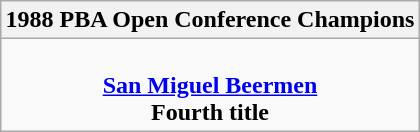<table class=wikitable style="text-align:center; margin:auto">
<tr>
<th>1988 PBA Open Conference Champions</th>
</tr>
<tr>
<td><br> <strong><a href='#'>San Miguel Beermen</a></strong> <br> <strong>Fourth title</strong></td>
</tr>
</table>
